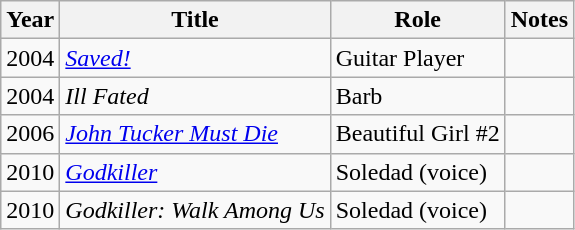<table class="wikitable sortable">
<tr>
<th>Year</th>
<th>Title</th>
<th>Role</th>
<th class="unsortable">Notes</th>
</tr>
<tr>
<td>2004</td>
<td><em><a href='#'>Saved!</a></em></td>
<td>Guitar Player</td>
<td></td>
</tr>
<tr>
<td>2004</td>
<td><em>Ill Fated</em></td>
<td>Barb</td>
<td></td>
</tr>
<tr>
<td>2006</td>
<td><em><a href='#'>John Tucker Must Die</a></em></td>
<td>Beautiful Girl #2</td>
<td></td>
</tr>
<tr>
<td>2010</td>
<td><em><a href='#'>Godkiller</a></em></td>
<td>Soledad (voice)</td>
<td></td>
</tr>
<tr>
<td>2010</td>
<td><em>Godkiller: Walk Among Us</em></td>
<td>Soledad (voice)</td>
<td></td>
</tr>
</table>
